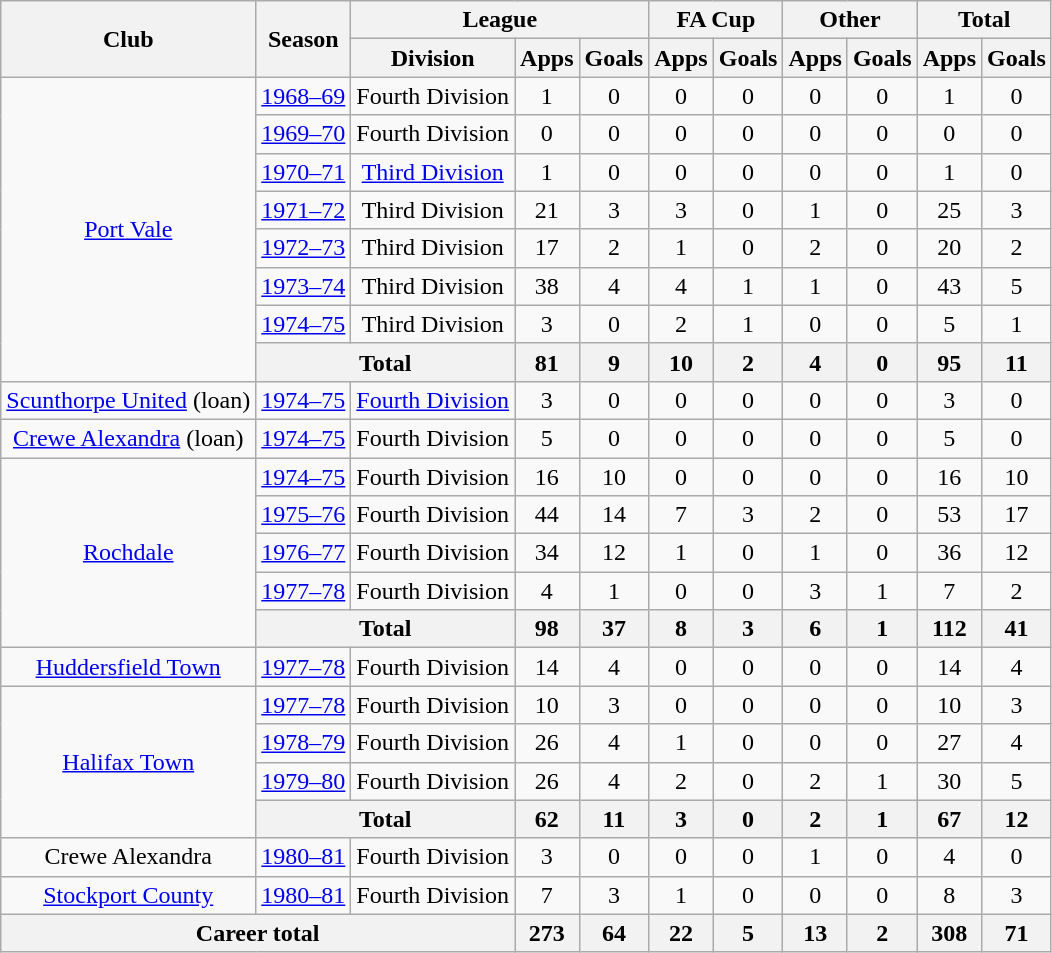<table class="wikitable" style="text-align: center;">
<tr>
<th rowspan="2">Club</th>
<th rowspan="2">Season</th>
<th colspan="3">League</th>
<th colspan="2">FA Cup</th>
<th colspan="2">Other</th>
<th colspan="2">Total</th>
</tr>
<tr>
<th>Division</th>
<th>Apps</th>
<th>Goals</th>
<th>Apps</th>
<th>Goals</th>
<th>Apps</th>
<th>Goals</th>
<th>Apps</th>
<th>Goals</th>
</tr>
<tr>
<td rowspan="8"><a href='#'>Port Vale</a></td>
<td><a href='#'>1968–69</a></td>
<td>Fourth Division</td>
<td>1</td>
<td>0</td>
<td>0</td>
<td>0</td>
<td>0</td>
<td>0</td>
<td>1</td>
<td>0</td>
</tr>
<tr>
<td><a href='#'>1969–70</a></td>
<td>Fourth Division</td>
<td>0</td>
<td>0</td>
<td>0</td>
<td>0</td>
<td>0</td>
<td>0</td>
<td>0</td>
<td>0</td>
</tr>
<tr>
<td><a href='#'>1970–71</a></td>
<td><a href='#'>Third Division</a></td>
<td>1</td>
<td>0</td>
<td>0</td>
<td>0</td>
<td>0</td>
<td>0</td>
<td>1</td>
<td>0</td>
</tr>
<tr>
<td><a href='#'>1971–72</a></td>
<td>Third Division</td>
<td>21</td>
<td>3</td>
<td>3</td>
<td>0</td>
<td>1</td>
<td>0</td>
<td>25</td>
<td>3</td>
</tr>
<tr>
<td><a href='#'>1972–73</a></td>
<td>Third Division</td>
<td>17</td>
<td>2</td>
<td>1</td>
<td>0</td>
<td>2</td>
<td>0</td>
<td>20</td>
<td>2</td>
</tr>
<tr>
<td><a href='#'>1973–74</a></td>
<td>Third Division</td>
<td>38</td>
<td>4</td>
<td>4</td>
<td>1</td>
<td>1</td>
<td>0</td>
<td>43</td>
<td>5</td>
</tr>
<tr>
<td><a href='#'>1974–75</a></td>
<td>Third Division</td>
<td>3</td>
<td>0</td>
<td>2</td>
<td>1</td>
<td>0</td>
<td>0</td>
<td>5</td>
<td>1</td>
</tr>
<tr>
<th colspan="2">Total</th>
<th>81</th>
<th>9</th>
<th>10</th>
<th>2</th>
<th>4</th>
<th>0</th>
<th>95</th>
<th>11</th>
</tr>
<tr>
<td><a href='#'>Scunthorpe United</a> (loan)</td>
<td><a href='#'>1974–75</a></td>
<td><a href='#'>Fourth Division</a></td>
<td>3</td>
<td>0</td>
<td>0</td>
<td>0</td>
<td>0</td>
<td>0</td>
<td>3</td>
<td>0</td>
</tr>
<tr>
<td><a href='#'>Crewe Alexandra</a> (loan)</td>
<td><a href='#'>1974–75</a></td>
<td>Fourth Division</td>
<td>5</td>
<td>0</td>
<td>0</td>
<td>0</td>
<td>0</td>
<td>0</td>
<td>5</td>
<td>0</td>
</tr>
<tr>
<td rowspan="5"><a href='#'>Rochdale</a></td>
<td><a href='#'>1974–75</a></td>
<td>Fourth Division</td>
<td>16</td>
<td>10</td>
<td>0</td>
<td>0</td>
<td>0</td>
<td>0</td>
<td>16</td>
<td>10</td>
</tr>
<tr>
<td><a href='#'>1975–76</a></td>
<td>Fourth Division</td>
<td>44</td>
<td>14</td>
<td>7</td>
<td>3</td>
<td>2</td>
<td>0</td>
<td>53</td>
<td>17</td>
</tr>
<tr>
<td><a href='#'>1976–77</a></td>
<td>Fourth Division</td>
<td>34</td>
<td>12</td>
<td>1</td>
<td>0</td>
<td>1</td>
<td>0</td>
<td>36</td>
<td>12</td>
</tr>
<tr>
<td><a href='#'>1977–78</a></td>
<td>Fourth Division</td>
<td>4</td>
<td>1</td>
<td>0</td>
<td>0</td>
<td>3</td>
<td>1</td>
<td>7</td>
<td>2</td>
</tr>
<tr>
<th colspan="2">Total</th>
<th>98</th>
<th>37</th>
<th>8</th>
<th>3</th>
<th>6</th>
<th>1</th>
<th>112</th>
<th>41</th>
</tr>
<tr>
<td><a href='#'>Huddersfield Town</a></td>
<td><a href='#'>1977–78</a></td>
<td>Fourth Division</td>
<td>14</td>
<td>4</td>
<td>0</td>
<td>0</td>
<td>0</td>
<td>0</td>
<td>14</td>
<td>4</td>
</tr>
<tr>
<td rowspan="4"><a href='#'>Halifax Town</a></td>
<td><a href='#'>1977–78</a></td>
<td>Fourth Division</td>
<td>10</td>
<td>3</td>
<td>0</td>
<td>0</td>
<td>0</td>
<td>0</td>
<td>10</td>
<td>3</td>
</tr>
<tr>
<td><a href='#'>1978–79</a></td>
<td>Fourth Division</td>
<td>26</td>
<td>4</td>
<td>1</td>
<td>0</td>
<td>0</td>
<td>0</td>
<td>27</td>
<td>4</td>
</tr>
<tr>
<td><a href='#'>1979–80</a></td>
<td>Fourth Division</td>
<td>26</td>
<td>4</td>
<td>2</td>
<td>0</td>
<td>2</td>
<td>1</td>
<td>30</td>
<td>5</td>
</tr>
<tr>
<th colspan="2">Total</th>
<th>62</th>
<th>11</th>
<th>3</th>
<th>0</th>
<th>2</th>
<th>1</th>
<th>67</th>
<th>12</th>
</tr>
<tr>
<td>Crewe Alexandra</td>
<td><a href='#'>1980–81</a></td>
<td>Fourth Division</td>
<td>3</td>
<td>0</td>
<td>0</td>
<td>0</td>
<td>1</td>
<td>0</td>
<td>4</td>
<td>0</td>
</tr>
<tr>
<td><a href='#'>Stockport County</a></td>
<td><a href='#'>1980–81</a></td>
<td>Fourth Division</td>
<td>7</td>
<td>3</td>
<td>1</td>
<td>0</td>
<td>0</td>
<td>0</td>
<td>8</td>
<td>3</td>
</tr>
<tr>
<th colspan="3">Career total</th>
<th>273</th>
<th>64</th>
<th>22</th>
<th>5</th>
<th>13</th>
<th>2</th>
<th>308</th>
<th>71</th>
</tr>
</table>
